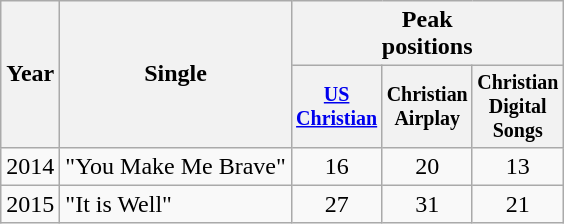<table class="wikitable" style="text-align:center;">
<tr>
<th rowspan="2">Year</th>
<th rowspan="2">Single</th>
<th colspan="3">Peak<br>positions</th>
</tr>
<tr style="font-size:smaller;">
<th width="45"><a href='#'>US Christian</a><br></th>
<th width="45">Christian Airplay<br></th>
<th width="45">Christian Digital Songs<br></th>
</tr>
<tr>
<td>2014</td>
<td align="left">"You Make Me Brave"</td>
<td>16</td>
<td>20</td>
<td>13</td>
</tr>
<tr>
<td>2015</td>
<td align="left">"It is Well"</td>
<td>27</td>
<td>31</td>
<td>21</td>
</tr>
</table>
